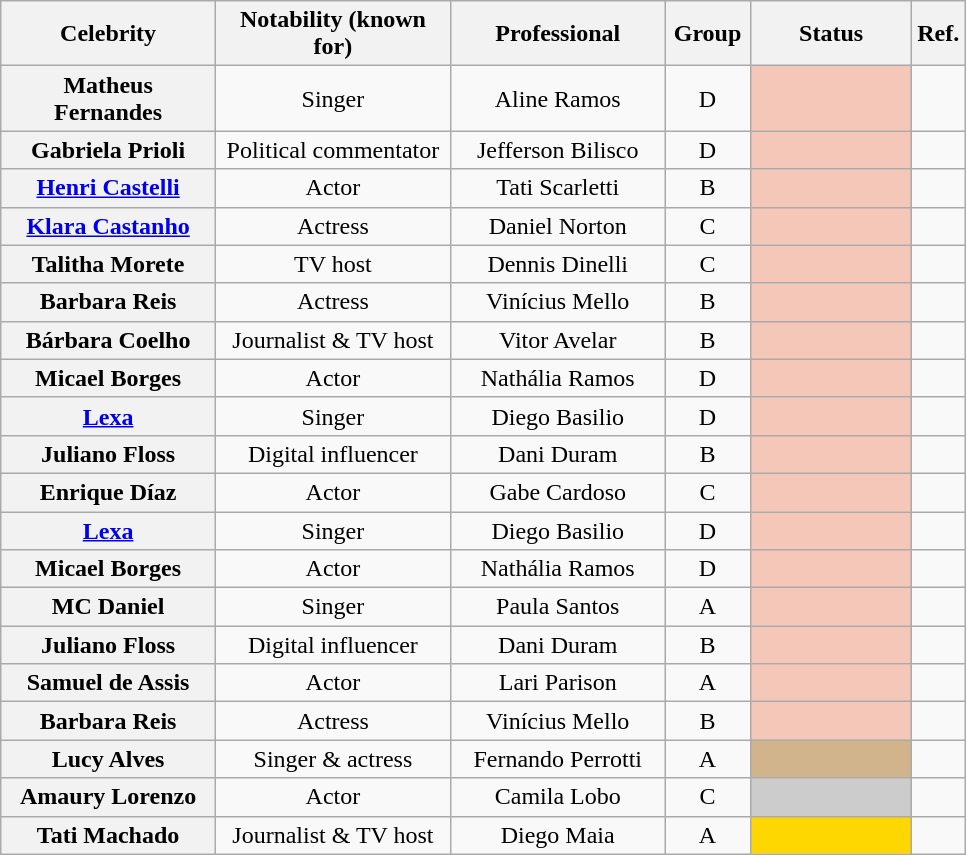<table class= "wikitable sortable" style="text-align: center; margin:auto; align: center">
<tr>
<th width=135>Celebrity</th>
<th width=150>Notability (known for)</th>
<th width=135>Professional</th>
<th width=050>Group</th>
<th width=100>Status</th>
<th width=015>Ref.</th>
</tr>
<tr>
<th>Matheus Fernandes</th>
<td>Singer</td>
<td>Aline Ramos</td>
<td>D</td>
<td bgcolor=F4C7B8></td>
<td></td>
</tr>
<tr>
<th>Gabriela Prioli</th>
<td>Political commentator</td>
<td>Jefferson Bilisco</td>
<td>D</td>
<td bgcolor=F4C7B8></td>
<td></td>
</tr>
<tr>
<th><a href='#'>Henri Castelli</a></th>
<td>Actor</td>
<td>Tati Scarletti</td>
<td>B</td>
<td bgcolor=F4C7B8></td>
<td><br></td>
</tr>
<tr>
<th><a href='#'>Klara Castanho</a></th>
<td>Actress</td>
<td>Daniel Norton</td>
<td>C</td>
<td bgcolor=F4C7B8></td>
<td><br></td>
</tr>
<tr>
<th>Talitha Morete</th>
<td>TV host</td>
<td>Dennis Dinelli</td>
<td>C</td>
<td bgcolor=F4C7B8></td>
<td><br></td>
</tr>
<tr>
<th>Barbara Reis<br></th>
<td>Actress</td>
<td>Vinícius Mello</td>
<td>B</td>
<td bgcolor=F4C7B8></td>
<td></td>
</tr>
<tr>
<th>Bárbara Coelho</th>
<td>Journalist & TV host</td>
<td>Vitor Avelar</td>
<td>B</td>
<td bgcolor=F4C7B8></td>
<td><br></td>
</tr>
<tr>
<th>Micael Borges<br></th>
<td>Actor</td>
<td>Nathália Ramos</td>
<td>D</td>
<td bgcolor=F4C7B8></td>
<td></td>
</tr>
<tr>
<th><a href='#'>Lexa</a><br></th>
<td>Singer</td>
<td>Diego Basilio</td>
<td>D</td>
<td bgcolor=F4C7B8></td>
<td></td>
</tr>
<tr>
<th>Juliano Floss<br></th>
<td>Digital influencer</td>
<td>Dani Duram</td>
<td>B</td>
<td bgcolor=F4C7B8></td>
<td></td>
</tr>
<tr>
<th>Enrique Díaz</th>
<td>Actor</td>
<td>Gabe Cardoso</td>
<td>C</td>
<td bgcolor=F4C7B8></td>
<td></td>
</tr>
<tr>
<th><a href='#'>Lexa</a></th>
<td>Singer</td>
<td>Diego Basilio</td>
<td>D</td>
<td bgcolor=F4C7B8></td>
<td></td>
</tr>
<tr>
<th>Micael Borges</th>
<td>Actor</td>
<td>Nathália Ramos</td>
<td>D</td>
<td bgcolor=F4C7B8></td>
<td></td>
</tr>
<tr>
<th>MC Daniel</th>
<td>Singer</td>
<td>Paula Santos</td>
<td>A</td>
<td bgcolor=F4C7B8></td>
<td></td>
</tr>
<tr>
<th>Juliano Floss</th>
<td>Digital influencer</td>
<td>Dani Duram</td>
<td>B</td>
<td bgcolor=F4C7B8></td>
<td></td>
</tr>
<tr>
<th>Samuel de Assis</th>
<td>Actor</td>
<td>Lari Parison</td>
<td>A</td>
<td bgcolor=F4C7B8></td>
<td></td>
</tr>
<tr>
<th>Barbara Reis</th>
<td>Actress</td>
<td>Vinícius Mello</td>
<td>B</td>
<td bgcolor=F4C7B8></td>
<td></td>
</tr>
<tr>
<th>Lucy Alves</th>
<td>Singer & actress</td>
<td>Fernando Perrotti</td>
<td>A</td>
<td bgcolor=D2B48C></td>
<td></td>
</tr>
<tr>
<th>Amaury Lorenzo</th>
<td>Actor</td>
<td>Camila Lobo</td>
<td>C</td>
<td bgcolor=CCCCCC></td>
<td></td>
</tr>
<tr>
<th>Tati Machado</th>
<td>Journalist & TV host</td>
<td>Diego Maia</td>
<td>A</td>
<td bgcolor=FFD700></td>
<td></td>
</tr>
</table>
